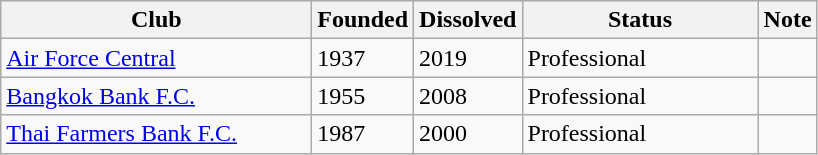<table class="wikitable">
<tr style="background:#efefef;">
<th scope="col" width="200">Club</th>
<th scope="col" width="50">Founded</th>
<th scope="col" width="50">Dissolved</th>
<th scope="col" width="150">Status</th>
<th>Note</th>
</tr>
<tr>
<td><a href='#'>Air Force Central</a></td>
<td>1937</td>
<td>2019</td>
<td>Professional</td>
<td></td>
</tr>
<tr>
<td><a href='#'>Bangkok Bank F.C.</a></td>
<td>1955</td>
<td>2008</td>
<td>Professional</td>
<td></td>
</tr>
<tr>
<td><a href='#'>Thai Farmers Bank F.C.</a></td>
<td>1987</td>
<td>2000</td>
<td>Professional</td>
<td></td>
</tr>
</table>
